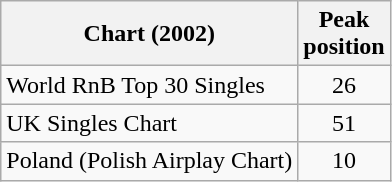<table class="wikitable">
<tr>
<th>Chart (2002)</th>
<th>Peak<br>position</th>
</tr>
<tr>
<td align="left">World RnB Top 30 Singles</td>
<td align="center">26</td>
</tr>
<tr>
<td align="left">UK Singles Chart</td>
<td align="center">51</td>
</tr>
<tr>
<td align="left">Poland (Polish Airplay Chart)</td>
<td align="center">10</td>
</tr>
</table>
